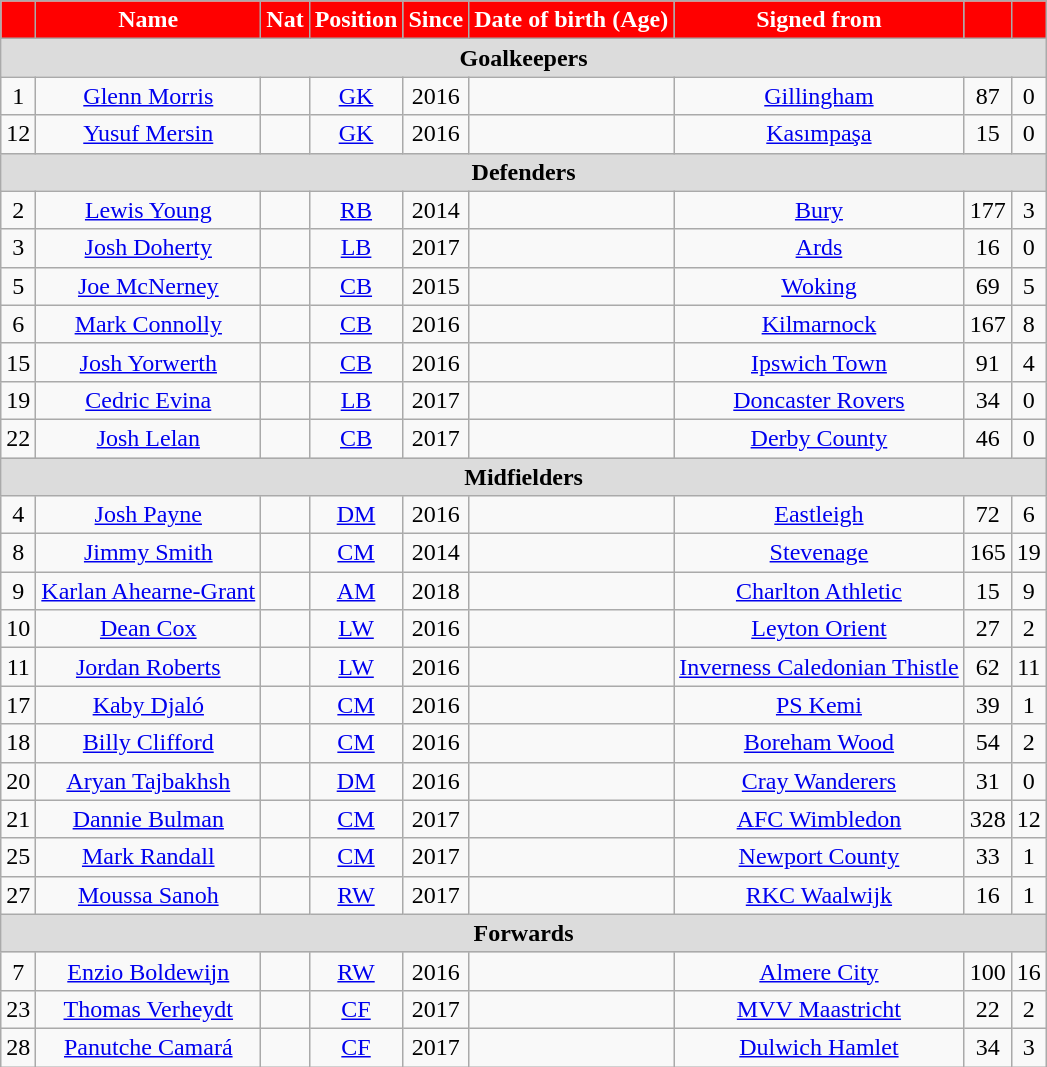<table class="wikitable" style="text-align:center;">
<tr>
<th style="background:#FF0000; color:white; text-align:center;"></th>
<th style="background:#FF0000; color:white; text-align:center;">Name</th>
<th style="background:#FF0000; color:white; text-align:center;">Nat</th>
<th style="background:#FF0000; color:white; text-align:center;">Position</th>
<th style="background:#FF0000; color:white; text-align:center;">Since</th>
<th style="background:#FF0000; color:white; text-align:center;">Date of birth (Age)</th>
<th style="background:#FF0000; color:white; text-align:center;">Signed from</th>
<th style="background:#FF0000; color:white; text-align:center;"></th>
<th style="background:#FF0000; color:white; text-align:center;"></th>
</tr>
<tr>
<th colspan="9" style="background:#dcdcdc; text-align:center;">Goalkeepers</th>
</tr>
<tr>
<td>1</td>
<td><a href='#'>Glenn Morris</a></td>
<td></td>
<td><a href='#'>GK</a></td>
<td>2016</td>
<td></td>
<td> <a href='#'>Gillingham</a></td>
<td>87</td>
<td>0</td>
</tr>
<tr>
<td>12</td>
<td><a href='#'>Yusuf Mersin</a></td>
<td></td>
<td><a href='#'>GK</a></td>
<td>2016</td>
<td></td>
<td> <a href='#'>Kasımpaşa</a></td>
<td>15</td>
<td>0</td>
</tr>
<tr>
<th colspan="9" style="background:#dcdcdc; text-align:center;">Defenders</th>
</tr>
<tr>
<td>2</td>
<td><a href='#'>Lewis Young</a></td>
<td></td>
<td><a href='#'>RB</a></td>
<td>2014</td>
<td></td>
<td> <a href='#'>Bury</a></td>
<td>177</td>
<td>3</td>
</tr>
<tr>
<td>3</td>
<td><a href='#'>Josh Doherty</a></td>
<td></td>
<td><a href='#'>LB</a></td>
<td>2017</td>
<td></td>
<td> <a href='#'>Ards</a></td>
<td>16</td>
<td>0</td>
</tr>
<tr>
<td>5</td>
<td><a href='#'>Joe McNerney</a></td>
<td></td>
<td><a href='#'>CB</a></td>
<td>2015</td>
<td></td>
<td> <a href='#'>Woking</a></td>
<td>69</td>
<td>5</td>
</tr>
<tr>
<td>6</td>
<td><a href='#'>Mark Connolly</a></td>
<td></td>
<td><a href='#'>CB</a></td>
<td>2016</td>
<td></td>
<td> <a href='#'>Kilmarnock</a></td>
<td>167</td>
<td>8</td>
</tr>
<tr>
<td>15</td>
<td><a href='#'>Josh Yorwerth</a></td>
<td></td>
<td><a href='#'>CB</a></td>
<td>2016</td>
<td></td>
<td> <a href='#'>Ipswich Town</a></td>
<td>91</td>
<td>4</td>
</tr>
<tr>
<td>19</td>
<td><a href='#'>Cedric Evina</a></td>
<td></td>
<td><a href='#'>LB</a></td>
<td>2017</td>
<td></td>
<td> <a href='#'>Doncaster Rovers</a></td>
<td>34</td>
<td>0</td>
</tr>
<tr>
<td>22</td>
<td><a href='#'>Josh Lelan</a></td>
<td></td>
<td><a href='#'>CB</a></td>
<td>2017</td>
<td></td>
<td> <a href='#'>Derby County</a></td>
<td>46</td>
<td>0</td>
</tr>
<tr>
<th colspan="9" style="background:#dcdcdc; text-align:center;">Midfielders</th>
</tr>
<tr>
<td>4</td>
<td><a href='#'>Josh Payne</a></td>
<td></td>
<td><a href='#'>DM</a></td>
<td>2016</td>
<td></td>
<td> <a href='#'>Eastleigh</a></td>
<td>72</td>
<td>6</td>
</tr>
<tr>
<td>8</td>
<td><a href='#'>Jimmy Smith</a></td>
<td></td>
<td><a href='#'>CM</a></td>
<td>2014</td>
<td></td>
<td> <a href='#'>Stevenage</a></td>
<td>165</td>
<td>19</td>
</tr>
<tr>
<td>9</td>
<td><a href='#'>Karlan Ahearne-Grant</a></td>
<td></td>
<td><a href='#'>AM</a></td>
<td>2018</td>
<td></td>
<td> <a href='#'>Charlton Athletic</a></td>
<td>15</td>
<td>9</td>
</tr>
<tr>
<td>10</td>
<td><a href='#'>Dean Cox</a></td>
<td></td>
<td><a href='#'>LW</a></td>
<td>2016</td>
<td></td>
<td> <a href='#'>Leyton Orient</a></td>
<td>27</td>
<td>2</td>
</tr>
<tr>
<td>11</td>
<td><a href='#'>Jordan Roberts</a></td>
<td></td>
<td><a href='#'>LW</a></td>
<td>2016</td>
<td></td>
<td> <a href='#'>Inverness Caledonian Thistle</a></td>
<td>62</td>
<td>11</td>
</tr>
<tr>
<td>17</td>
<td><a href='#'>Kaby Djaló</a></td>
<td></td>
<td><a href='#'>CM</a></td>
<td>2016</td>
<td></td>
<td> <a href='#'>PS Kemi</a></td>
<td>39</td>
<td>1</td>
</tr>
<tr>
<td>18</td>
<td><a href='#'>Billy Clifford</a></td>
<td></td>
<td><a href='#'>CM</a></td>
<td>2016</td>
<td></td>
<td> <a href='#'>Boreham Wood</a></td>
<td>54</td>
<td>2</td>
</tr>
<tr>
<td>20</td>
<td><a href='#'>Aryan Tajbakhsh</a></td>
<td></td>
<td><a href='#'>DM</a></td>
<td>2016</td>
<td></td>
<td> <a href='#'>Cray Wanderers</a></td>
<td>31</td>
<td>0</td>
</tr>
<tr>
<td>21</td>
<td><a href='#'>Dannie Bulman</a></td>
<td></td>
<td><a href='#'>CM</a></td>
<td>2017</td>
<td></td>
<td> <a href='#'>AFC Wimbledon</a></td>
<td>328</td>
<td>12</td>
</tr>
<tr>
<td>25</td>
<td><a href='#'>Mark Randall</a></td>
<td></td>
<td><a href='#'>CM</a></td>
<td>2017</td>
<td></td>
<td> <a href='#'>Newport County</a></td>
<td>33</td>
<td>1</td>
</tr>
<tr>
<td>27</td>
<td><a href='#'>Moussa Sanoh</a></td>
<td></td>
<td><a href='#'>RW</a></td>
<td>2017</td>
<td></td>
<td> <a href='#'>RKC Waalwijk</a></td>
<td>16</td>
<td>1</td>
</tr>
<tr>
<th colspan="9" style="background:#dcdcdc; text-align:center;">Forwards</th>
</tr>
<tr>
<td>7</td>
<td><a href='#'>Enzio Boldewijn</a></td>
<td></td>
<td><a href='#'>RW</a></td>
<td>2016</td>
<td></td>
<td> <a href='#'>Almere City</a></td>
<td>100</td>
<td>16</td>
</tr>
<tr>
<td>23</td>
<td><a href='#'>Thomas Verheydt</a></td>
<td></td>
<td><a href='#'>CF</a></td>
<td>2017</td>
<td></td>
<td> <a href='#'>MVV Maastricht</a></td>
<td>22</td>
<td>2</td>
</tr>
<tr>
<td>28</td>
<td><a href='#'>Panutche Camará</a></td>
<td></td>
<td><a href='#'>CF</a></td>
<td>2017</td>
<td></td>
<td> <a href='#'>Dulwich Hamlet</a></td>
<td>34</td>
<td>3</td>
</tr>
</table>
